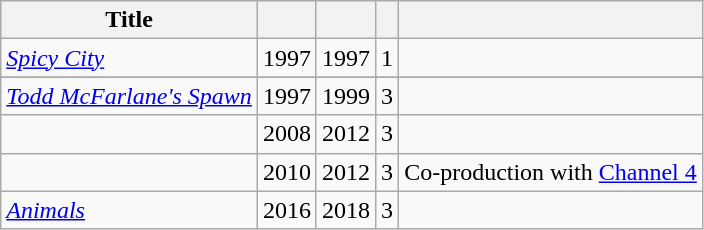<table class="wikitable sortable">
<tr>
<th>Title</th>
<th></th>
<th></th>
<th></th>
<th></th>
</tr>
<tr>
<td><em><a href='#'>Spicy City</a></em></td>
<td>1997</td>
<td>1997</td>
<td>1</td>
<td></td>
</tr>
<tr>
</tr>
<tr>
<td><em><a href='#'>Todd McFarlane's Spawn</a></em></td>
<td>1997</td>
<td>1999</td>
<td>3</td>
<td></td>
</tr>
<tr>
<td><em></em></td>
<td>2008</td>
<td>2012</td>
<td>3</td>
<td></td>
</tr>
<tr>
<td><em></em></td>
<td>2010</td>
<td>2012</td>
<td>3</td>
<td>Co-production with <a href='#'>Channel 4</a></td>
</tr>
<tr>
<td><em><a href='#'>Animals</a></em></td>
<td>2016</td>
<td>2018</td>
<td>3</td>
<td></td>
</tr>
</table>
